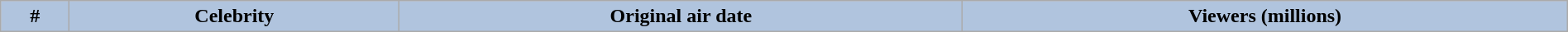<table class="wikitable plainrowheaders sortable" style="width:100%; margin:auto; background:#fff;">
<tr style="background:#b0c4de;">
<th scope="col" style="background:#b0c4de; width:3em;">#</th>
<th scope="col" style="background:#b0c4de;">Celebrity</th>
<th scope="col" style="background:#b0c4de;">Original air date</th>
<th scope="col" style="background:#b0c4de;">Viewers (millions)<br>








</th>
</tr>
</table>
